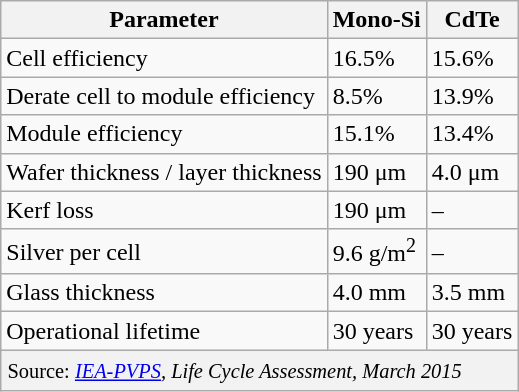<table class="wikitable">
<tr>
<th>Parameter</th>
<th>Mono-Si</th>
<th>CdTe</th>
</tr>
<tr>
<td>Cell efficiency</td>
<td>16.5%</td>
<td>15.6%</td>
</tr>
<tr>
<td>Derate cell to module efficiency</td>
<td>8.5%</td>
<td>13.9%</td>
</tr>
<tr>
<td>Module efficiency</td>
<td>15.1%</td>
<td>13.4%</td>
</tr>
<tr>
<td>Wafer thickness / layer thickness</td>
<td>190 μm</td>
<td>4.0 μm</td>
</tr>
<tr>
<td>Kerf loss</td>
<td>190 μm</td>
<td>–</td>
</tr>
<tr>
<td>Silver per cell</td>
<td>9.6 g/m<sup>2</sup></td>
<td>–</td>
</tr>
<tr>
<td>Glass thickness</td>
<td>4.0 mm</td>
<td>3.5 mm</td>
</tr>
<tr>
<td>Operational lifetime</td>
<td>30 years</td>
<td>30 years</td>
</tr>
<tr>
<th colspan=3 style="font-weight: normal; font-size: 0.85em; text-align: left; padding: 6px 2px 4px 4px;">Source: <em><a href='#'>IEA-PVPS</a>, Life Cycle Assessment, March 2015</em></th>
</tr>
</table>
